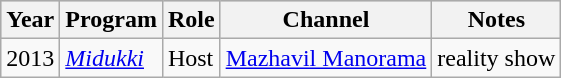<table class="wikitable sortable">
<tr style="background:#ccc; text-align:center;">
<th>Year</th>
<th>Program</th>
<th>Role</th>
<th>Channel</th>
<th class="unsortable">Notes</th>
</tr>
<tr>
<td>2013</td>
<td><em><a href='#'>Midukki</a></em></td>
<td>Host</td>
<td><a href='#'>Mazhavil Manorama</a></td>
<td>reality show</td>
</tr>
</table>
